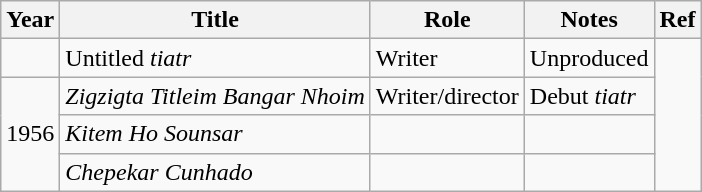<table class="wikitable sortable">
<tr>
<th>Year</th>
<th>Title</th>
<th>Role</th>
<th>Notes</th>
<th>Ref</th>
</tr>
<tr>
<td></td>
<td>Untitled <em>tiatr</em></td>
<td>Writer</td>
<td>Unproduced</td>
<td rowspan="4"></td>
</tr>
<tr>
<td rowspan="3">1956</td>
<td><em>Zigzigta Titleim Bangar Nhoim</em></td>
<td>Writer/director</td>
<td>Debut <em>tiatr</em></td>
</tr>
<tr>
<td><em>Kitem Ho Sounsar</em></td>
<td></td>
<td></td>
</tr>
<tr>
<td><em>Chepekar Cunhado</em></td>
<td></td>
<td></td>
</tr>
</table>
